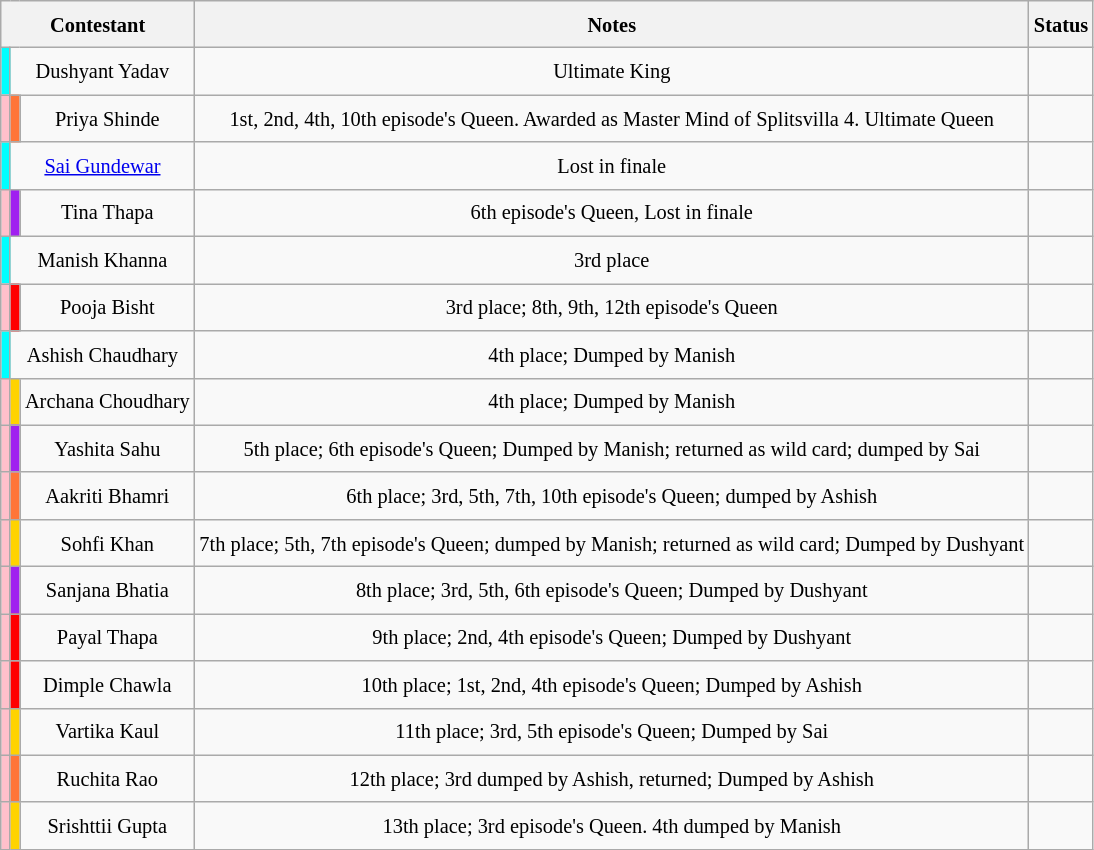<table class="wikitable sortable" style=" text-align:center; font-size:85%;  line-height:25px; width:auto;">
<tr>
<th colspan="3">Contestant</th>
<th scope="col">Notes</th>
<th scope="col">Status</th>
</tr>
<tr>
<th style="background:#00FFFF;"></th>
<td colspan="2">Dushyant Yadav</td>
<td>Ultimate King</td>
<td></td>
</tr>
<tr>
<th style="background:#FFC0CB;"></th>
<th style="background:#FF7538;"></th>
<td>Priya Shinde</td>
<td>1st, 2nd, 4th, 10th episode's Queen. Awarded as Master Mind of Splitsvilla 4. Ultimate Queen</td>
<td></td>
</tr>
<tr>
<th style="background:#00FFFF;"></th>
<td colspan="2"><a href='#'>Sai Gundewar</a></td>
<td>Lost in finale</td>
<td></td>
</tr>
<tr>
<th style="background:#FFC0CB;"></th>
<th style="background:#A020F0;"></th>
<td>Tina Thapa</td>
<td>6th episode's Queen, Lost in finale</td>
<td></td>
</tr>
<tr>
<th style="background:#00FFFF;"></th>
<td colspan="2">Manish Khanna</td>
<td>3rd place</td>
<td></td>
</tr>
<tr>
<th style="background:#FFC0CB;"></th>
<th style="background:#FF0000;"></th>
<td>Pooja Bisht</td>
<td>3rd place; 8th, 9th, 12th episode's Queen</td>
<td></td>
</tr>
<tr>
<th style="background:#00FFFF;"></th>
<td colspan="2">Ashish Chaudhary</td>
<td>4th place; Dumped by Manish</td>
<td></td>
</tr>
<tr>
<th style="background:#FFC0CB;"></th>
<th style="background:#FFD300;"></th>
<td>Archana Choudhary</td>
<td>4th place; Dumped by Manish</td>
<td></td>
</tr>
<tr>
<th style="background:#FFC0CB;"></th>
<th style="background:#A020F0;"></th>
<td>Yashita Sahu</td>
<td>5th place; 6th episode's Queen; Dumped by Manish; returned as wild card; dumped by Sai</td>
<td></td>
</tr>
<tr>
<th style="background:#FFC0CB;"></th>
<th style="background:#FF7538;"></th>
<td>Aakriti Bhamri</td>
<td>6th place; 3rd, 5th, 7th, 10th episode's Queen; dumped by Ashish</td>
<td></td>
</tr>
<tr>
<th style="background:#FFC0CB;"></th>
<th style="background:#FFD300;"></th>
<td>Sohfi Khan</td>
<td>7th place; 5th, 7th episode's Queen; dumped by Manish; returned as wild card; Dumped by Dushyant</td>
<td></td>
</tr>
<tr>
<th style="background:#FFC0CB;"></th>
<th style="background:#A020F0;"></th>
<td>Sanjana Bhatia</td>
<td>8th place; 3rd, 5th, 6th episode's Queen; Dumped by Dushyant</td>
<td></td>
</tr>
<tr>
<th style="background:#FFC0CB;"></th>
<th style="background:#FF0000;"></th>
<td>Payal Thapa</td>
<td>9th place; 2nd, 4th episode's Queen; Dumped by Dushyant</td>
<td></td>
</tr>
<tr>
<th style="background:#FFC0CB;"></th>
<th style="background:#FF0000;"></th>
<td>Dimple Chawla</td>
<td>10th place; 1st, 2nd, 4th episode's Queen; Dumped by Ashish</td>
<td></td>
</tr>
<tr>
<th style="background:#FFC0CB;"></th>
<th style="background:#FFD300;"></th>
<td>Vartika Kaul</td>
<td>11th place; 3rd, 5th episode's Queen; Dumped by Sai</td>
<td></td>
</tr>
<tr>
<th style="background:#FFC0CB;"></th>
<th style="background:#FF7538;"></th>
<td>Ruchita Rao</td>
<td>12th place; 3rd dumped by Ashish, returned; Dumped by Ashish</td>
<td></td>
</tr>
<tr>
<th style="background:#FFC0CB;"></th>
<th style="background:#FFD300;"></th>
<td>Srishttii Gupta</td>
<td>13th place; 3rd episode's Queen. 4th dumped by Manish</td>
<td></td>
</tr>
</table>
